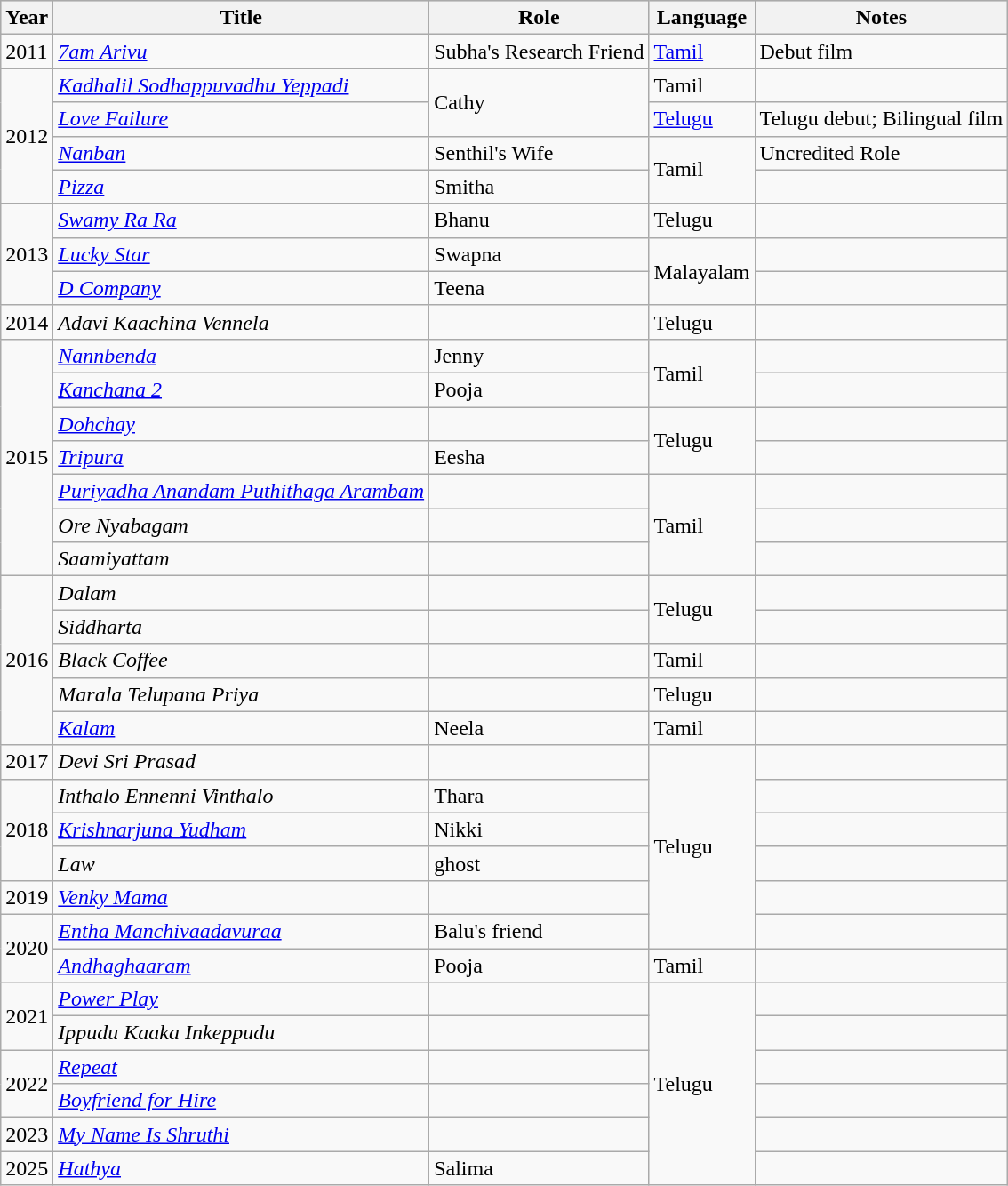<table class="wikitable sortable">
<tr style="background:#ccc; text-align:center;">
<th>Year</th>
<th>Title</th>
<th>Role</th>
<th>Language</th>
<th>Notes</th>
</tr>
<tr>
<td>2011</td>
<td><em><a href='#'>7am Arivu</a></em></td>
<td>Subha's Research Friend</td>
<td><a href='#'>Tamil</a></td>
<td>Debut film</td>
</tr>
<tr>
<td rowspan=4>2012</td>
<td><em><a href='#'>Kadhalil Sodhappuvadhu Yeppadi</a></em></td>
<td rowspan ="2">Cathy</td>
<td>Tamil</td>
<td></td>
</tr>
<tr>
<td><a href='#'><em>Love Failure</em></a></td>
<td><a href='#'>Telugu</a></td>
<td>Telugu debut; Bilingual film</td>
</tr>
<tr>
<td><em><a href='#'>Nanban</a></em></td>
<td>Senthil's Wife</td>
<td rowspan=2>Tamil</td>
<td>Uncredited Role</td>
</tr>
<tr>
<td><em><a href='#'>Pizza</a></em></td>
<td>Smitha</td>
<td></td>
</tr>
<tr>
<td rowspan=3>2013</td>
<td><em><a href='#'>Swamy Ra Ra</a></em></td>
<td>Bhanu</td>
<td>Telugu</td>
<td></td>
</tr>
<tr>
<td><em><a href='#'>Lucky Star</a></em></td>
<td>Swapna</td>
<td rowspan=2>Malayalam</td>
<td></td>
</tr>
<tr>
<td><em><a href='#'>D Company</a></em></td>
<td>Teena</td>
<td></td>
</tr>
<tr>
<td>2014</td>
<td><em>Adavi Kaachina Vennela</em></td>
<td></td>
<td>Telugu</td>
<td></td>
</tr>
<tr>
<td rowspan=7>2015</td>
<td><em><a href='#'>Nannbenda</a></em></td>
<td>Jenny</td>
<td rowspan=2>Tamil</td>
<td></td>
</tr>
<tr>
<td><em><a href='#'>Kanchana 2</a></em></td>
<td>Pooja</td>
<td></td>
</tr>
<tr>
<td><em><a href='#'>Dohchay</a></em></td>
<td></td>
<td rowspan=2>Telugu</td>
<td></td>
</tr>
<tr>
<td><em><a href='#'>Tripura</a></em></td>
<td>Eesha</td>
<td></td>
</tr>
<tr>
<td><em><a href='#'>Puriyadha Anandam Puthithaga Arambam</a></em></td>
<td></td>
<td rowspan=3>Tamil</td>
<td></td>
</tr>
<tr>
<td><em>Ore Nyabagam</em></td>
<td></td>
<td></td>
</tr>
<tr>
<td><em>Saamiyattam</em></td>
<td></td>
<td></td>
</tr>
<tr>
<td rowspan=5>2016</td>
<td><em>Dalam</em></td>
<td></td>
<td rowspan=2>Telugu</td>
<td></td>
</tr>
<tr>
<td><em>Siddharta</em></td>
<td></td>
<td></td>
</tr>
<tr>
<td><em>Black Coffee</em></td>
<td></td>
<td>Tamil</td>
<td></td>
</tr>
<tr>
<td><em>Marala Telupana Priya</em></td>
<td></td>
<td>Telugu</td>
<td></td>
</tr>
<tr>
<td><em><a href='#'>Kalam</a></em></td>
<td>Neela</td>
<td>Tamil</td>
<td></td>
</tr>
<tr>
<td rowspan=1>2017</td>
<td><em>Devi Sri Prasad</em></td>
<td></td>
<td rowspan=6>Telugu</td>
<td></td>
</tr>
<tr>
<td rowspan=3>2018</td>
<td><em>Inthalo Ennenni Vinthalo</em></td>
<td>Thara</td>
<td></td>
</tr>
<tr>
<td><em><a href='#'>Krishnarjuna Yudham</a></em></td>
<td>Nikki</td>
<td></td>
</tr>
<tr>
<td><em>Law</em></td>
<td>ghost</td>
<td></td>
</tr>
<tr>
<td>2019</td>
<td><em><a href='#'>Venky Mama</a></em></td>
<td></td>
<td></td>
</tr>
<tr>
<td rowspan=2>2020</td>
<td><em><a href='#'>Entha Manchivaadavuraa</a></em></td>
<td>Balu's friend</td>
<td></td>
</tr>
<tr>
<td><em><a href='#'>Andhaghaaram</a></em></td>
<td>Pooja</td>
<td>Tamil</td>
<td></td>
</tr>
<tr>
<td rowspan=2>2021</td>
<td><em><a href='#'>Power Play</a></em></td>
<td></td>
<td rowspan="6">Telugu</td>
<td></td>
</tr>
<tr>
<td><em>Ippudu Kaaka Inkeppudu</em></td>
<td></td>
<td></td>
</tr>
<tr>
<td rowspan=2>2022</td>
<td><em><a href='#'>Repeat</a></em></td>
<td></td>
<td></td>
</tr>
<tr>
<td><em><a href='#'>Boyfriend for Hire</a></em></td>
<td></td>
<td></td>
</tr>
<tr>
<td>2023</td>
<td><em><a href='#'>My Name Is Shruthi</a></em></td>
<td></td>
<td></td>
</tr>
<tr>
<td>2025</td>
<td><em><a href='#'>Hathya</a></em></td>
<td>Salima</td>
<td></td>
</tr>
</table>
